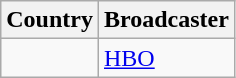<table class="wikitable">
<tr>
<th>Country</th>
<th>Broadcaster</th>
</tr>
<tr>
<td></td>
<td><a href='#'>HBO</a></td>
</tr>
</table>
